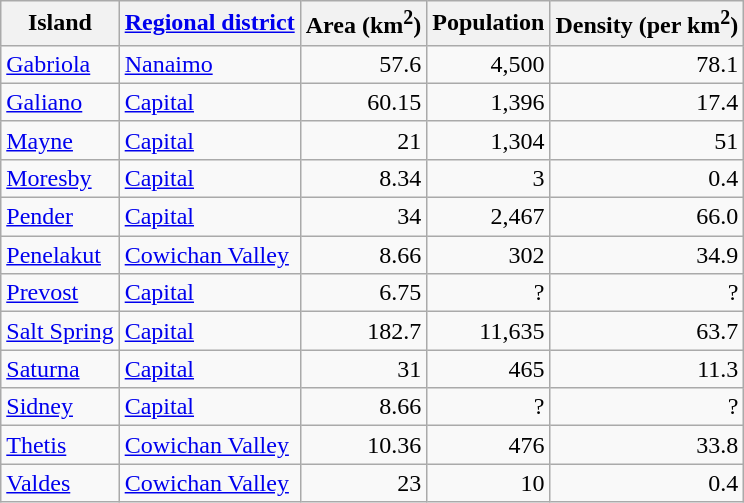<table class="wikitable sortable">
<tr>
<th>Island</th>
<th><a href='#'>Regional district</a></th>
<th>Area (km<sup>2</sup>)</th>
<th>Population</th>
<th>Density (per km<sup>2</sup>)</th>
</tr>
<tr>
<td><a href='#'>Gabriola</a></td>
<td><a href='#'>Nanaimo</a></td>
<td style="text-align:right;">57.6</td>
<td style="text-align:right;">4,500</td>
<td style="text-align:right;">78.1</td>
</tr>
<tr>
<td><a href='#'>Galiano</a></td>
<td><a href='#'>Capital</a></td>
<td style="text-align:right;">60.15</td>
<td style="text-align:right;">1,396</td>
<td style="text-align:right;">17.4</td>
</tr>
<tr>
<td><a href='#'>Mayne</a></td>
<td><a href='#'>Capital</a></td>
<td style="text-align:right;">21</td>
<td style="text-align:right;">1,304</td>
<td style="text-align:right;">51</td>
</tr>
<tr>
<td><a href='#'>Moresby</a></td>
<td><a href='#'>Capital</a></td>
<td style="text-align:right;">8.34</td>
<td style="text-align:right;">3</td>
<td style="text-align:right;">0.4</td>
</tr>
<tr>
<td><a href='#'>Pender</a></td>
<td><a href='#'>Capital</a></td>
<td style="text-align:right;">34</td>
<td style="text-align:right;">2,467</td>
<td style="text-align:right;">66.0</td>
</tr>
<tr>
<td><a href='#'>Penelakut</a></td>
<td><a href='#'>Cowichan Valley</a></td>
<td style="text-align:right;">8.66</td>
<td style="text-align:right;">302</td>
<td style="text-align:right;">34.9</td>
</tr>
<tr>
<td><a href='#'>Prevost</a></td>
<td><a href='#'>Capital</a></td>
<td style="text-align:right;">6.75</td>
<td style="text-align:right;">?</td>
<td style="text-align:right;">?</td>
</tr>
<tr>
<td><a href='#'>Salt Spring</a></td>
<td><a href='#'>Capital</a></td>
<td style="text-align:right;">182.7</td>
<td style="text-align:right;">11,635</td>
<td style="text-align:right;">63.7</td>
</tr>
<tr>
<td><a href='#'>Saturna</a></td>
<td><a href='#'>Capital</a></td>
<td style="text-align:right;">31</td>
<td style="text-align:right;">465</td>
<td style="text-align:right;">11.3</td>
</tr>
<tr>
<td><a href='#'>Sidney</a></td>
<td><a href='#'>Capital</a></td>
<td style="text-align:right;">8.66</td>
<td style="text-align:right;">?</td>
<td style="text-align:right;">?</td>
</tr>
<tr>
<td><a href='#'>Thetis</a></td>
<td><a href='#'>Cowichan Valley</a></td>
<td style="text-align:right;">10.36</td>
<td style="text-align:right;">476</td>
<td style="text-align:right;">33.8</td>
</tr>
<tr>
<td><a href='#'>Valdes</a></td>
<td><a href='#'>Cowichan Valley</a></td>
<td style="text-align:right;">23</td>
<td style="text-align:right;">10</td>
<td style="text-align:right;">0.4</td>
</tr>
</table>
